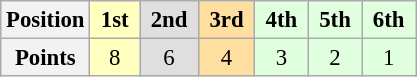<table class="wikitable" style="font-size:95%; text-align:center">
<tr>
<th>Position</th>
<td style="background:#ffffbf;"> <strong>1st</strong> </td>
<td style="background:#dfdfdf;"> <strong>2nd</strong> </td>
<td style="background:#ffdf9f;"> <strong>3rd</strong> </td>
<td style="background:#dfffdf;"> <strong>4th</strong> </td>
<td style="background:#dfffdf;"> <strong>5th</strong> </td>
<td style="background:#dfffdf;"> <strong>6th</strong> </td>
</tr>
<tr>
<th>Points</th>
<td style="background:#ffffbf;">8</td>
<td style="background:#dfdfdf;">6</td>
<td style="background:#ffdf9f;">4</td>
<td style="background:#dfffdf;">3</td>
<td style="background:#dfffdf;">2</td>
<td style="background:#dfffdf;">1</td>
</tr>
</table>
